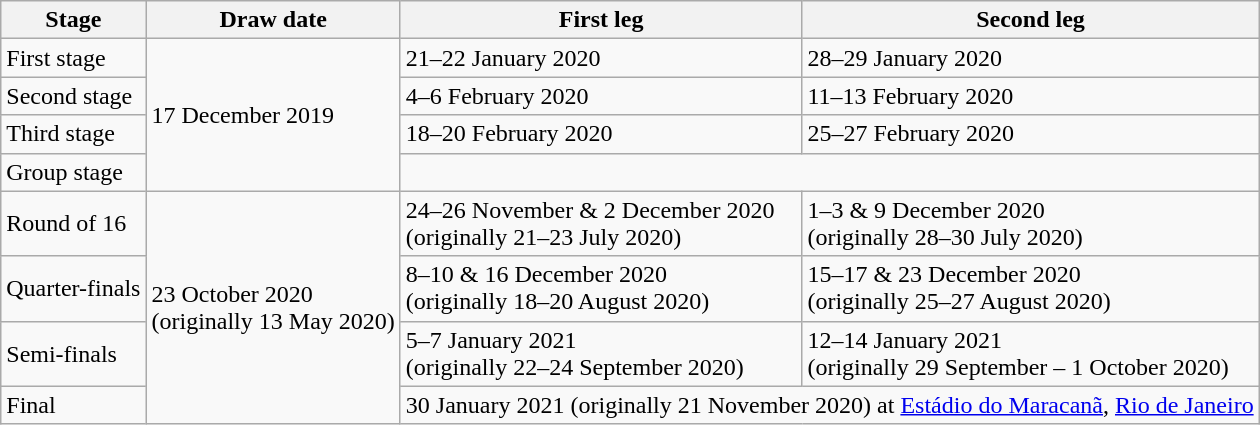<table class="wikitable">
<tr>
<th>Stage</th>
<th>Draw date</th>
<th>First leg</th>
<th>Second leg</th>
</tr>
<tr>
<td>First stage</td>
<td rowspan=4>17 December 2019</td>
<td>21–22 January 2020</td>
<td>28–29 January 2020</td>
</tr>
<tr>
<td>Second stage</td>
<td>4–6 February 2020</td>
<td>11–13 February 2020</td>
</tr>
<tr>
<td>Third stage</td>
<td>18–20 February 2020</td>
<td>25–27 February 2020</td>
</tr>
<tr>
<td>Group stage</td>
<td colspan=2></td>
</tr>
<tr>
<td>Round of 16</td>
<td rowspan=4>23 October 2020<br>(originally 13 May 2020)</td>
<td>24–26 November & 2 December 2020<br>(originally 21–23 July 2020)</td>
<td>1–3 & 9 December 2020<br>(originally 28–30 July 2020)</td>
</tr>
<tr>
<td>Quarter-finals</td>
<td>8–10 & 16 December 2020<br>(originally 18–20 August 2020)</td>
<td>15–17 & 23 December 2020<br>(originally 25–27 August 2020)</td>
</tr>
<tr>
<td>Semi-finals</td>
<td>5–7 January 2021<br>(originally 22–24 September 2020)</td>
<td>12–14 January 2021<br>(originally 29 September – 1 October 2020)</td>
</tr>
<tr>
<td>Final</td>
<td colspan=2>30 January 2021 (originally 21 November 2020) at <a href='#'>Estádio do Maracanã</a>, <a href='#'>Rio de Janeiro</a></td>
</tr>
</table>
